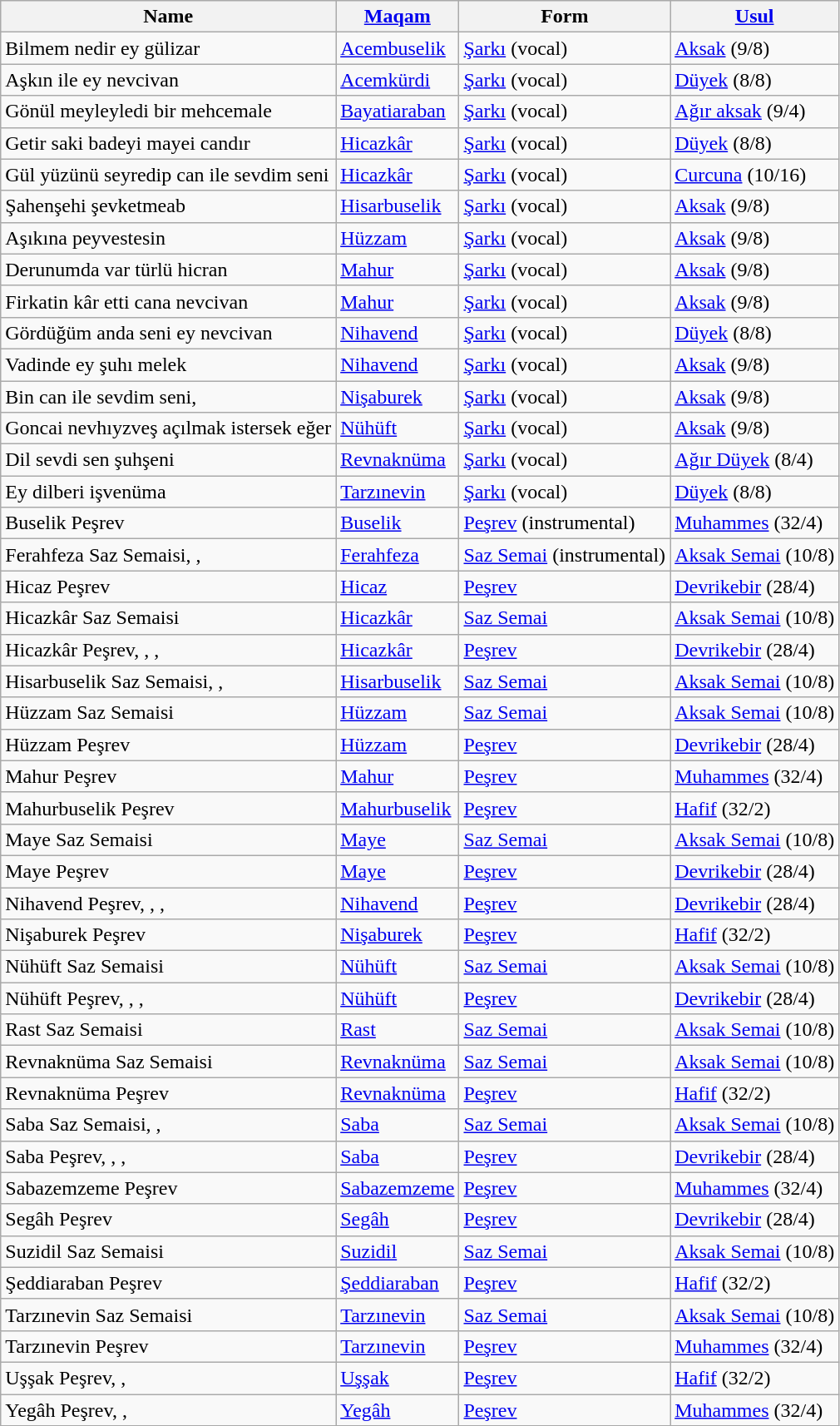<table class="wikitable">
<tr>
<th>Name</th>
<th><a href='#'>Maqam</a></th>
<th>Form</th>
<th><a href='#'>Usul</a></th>
</tr>
<tr>
<td>Bilmem nedir ey gülizar</td>
<td><a href='#'>Acembuselik</a></td>
<td><a href='#'>Şarkı</a> (vocal)</td>
<td><a href='#'>Aksak</a> (9/8)</td>
</tr>
<tr>
<td>Aşkın ile ey nevcivan</td>
<td><a href='#'>Acemkürdi</a></td>
<td><a href='#'>Şarkı</a> (vocal)</td>
<td><a href='#'>Düyek</a> (8/8)</td>
</tr>
<tr>
<td>Gönül meyleyledi bir mehcemale</td>
<td><a href='#'>Bayatiaraban</a></td>
<td><a href='#'>Şarkı</a> (vocal)</td>
<td><a href='#'>Ağır aksak</a> (9/4)</td>
</tr>
<tr>
<td>Getir saki badeyi mayei candır</td>
<td><a href='#'>Hicazkâr</a></td>
<td><a href='#'>Şarkı</a> (vocal)</td>
<td><a href='#'>Düyek</a> (8/8)</td>
</tr>
<tr>
<td>Gül yüzünü seyredip can ile sevdim seni</td>
<td><a href='#'>Hicazkâr</a></td>
<td><a href='#'>Şarkı</a> (vocal)</td>
<td><a href='#'>Curcuna</a> (10/16)</td>
</tr>
<tr>
<td>Şahenşehi şevketmeab</td>
<td><a href='#'>Hisarbuselik</a></td>
<td><a href='#'>Şarkı</a> (vocal)</td>
<td><a href='#'>Aksak</a> (9/8)</td>
</tr>
<tr>
<td>Aşıkına peyvestesin</td>
<td><a href='#'>Hüzzam</a></td>
<td><a href='#'>Şarkı</a> (vocal)</td>
<td><a href='#'>Aksak</a> (9/8)</td>
</tr>
<tr>
<td>Derunumda var türlü hicran</td>
<td><a href='#'>Mahur</a></td>
<td><a href='#'>Şarkı</a> (vocal)</td>
<td><a href='#'>Aksak</a> (9/8)</td>
</tr>
<tr>
<td>Firkatin kâr etti cana nevcivan</td>
<td><a href='#'>Mahur</a></td>
<td><a href='#'>Şarkı</a> (vocal)</td>
<td><a href='#'>Aksak</a> (9/8)</td>
</tr>
<tr>
<td>Gördüğüm anda seni ey nevcivan</td>
<td><a href='#'>Nihavend</a></td>
<td><a href='#'>Şarkı</a> (vocal)</td>
<td><a href='#'>Düyek</a> (8/8)</td>
</tr>
<tr>
<td>Vadinde ey şuhı melek</td>
<td><a href='#'>Nihavend</a></td>
<td><a href='#'>Şarkı</a> (vocal)</td>
<td><a href='#'>Aksak</a> (9/8)</td>
</tr>
<tr>
<td>Bin can ile sevdim seni, </td>
<td><a href='#'>Nişaburek</a></td>
<td><a href='#'>Şarkı</a> (vocal)</td>
<td><a href='#'>Aksak</a> (9/8)</td>
</tr>
<tr>
<td>Goncai nevhıyzveş açılmak istersek eğer</td>
<td><a href='#'>Nühüft</a></td>
<td><a href='#'>Şarkı</a> (vocal)</td>
<td><a href='#'>Aksak</a> (9/8)</td>
</tr>
<tr>
<td>Dil sevdi sen şuhşeni</td>
<td><a href='#'>Revnaknüma</a></td>
<td><a href='#'>Şarkı</a> (vocal)</td>
<td><a href='#'>Ağır Düyek</a> (8/4)</td>
</tr>
<tr>
<td>Ey dilberi işvenüma</td>
<td><a href='#'>Tarzınevin</a></td>
<td><a href='#'>Şarkı</a> (vocal)</td>
<td><a href='#'>Düyek</a> (8/8)</td>
</tr>
<tr>
<td>Buselik Peşrev</td>
<td><a href='#'>Buselik</a></td>
<td><a href='#'>Peşrev</a> (instrumental)</td>
<td><a href='#'>Muhammes</a> (32/4)</td>
</tr>
<tr>
<td>Ferahfeza Saz Semaisi, , </td>
<td><a href='#'>Ferahfeza</a></td>
<td><a href='#'>Saz Semai</a> (instrumental)</td>
<td><a href='#'>Aksak Semai</a> (10/8)</td>
</tr>
<tr>
<td>Hicaz Peşrev</td>
<td><a href='#'>Hicaz</a></td>
<td><a href='#'>Peşrev</a></td>
<td><a href='#'>Devrikebir</a> (28/4)</td>
</tr>
<tr>
<td>Hicazkâr Saz Semaisi</td>
<td><a href='#'>Hicazkâr</a></td>
<td><a href='#'>Saz Semai</a></td>
<td><a href='#'>Aksak Semai</a> (10/8)</td>
</tr>
<tr>
<td>Hicazkâr Peşrev, , , </td>
<td><a href='#'>Hicazkâr</a></td>
<td><a href='#'>Peşrev</a></td>
<td><a href='#'>Devrikebir</a> (28/4)</td>
</tr>
<tr>
<td>Hisarbuselik Saz Semaisi, , </td>
<td><a href='#'>Hisarbuselik</a></td>
<td><a href='#'>Saz Semai</a></td>
<td><a href='#'>Aksak Semai</a> (10/8)</td>
</tr>
<tr>
<td>Hüzzam Saz Semaisi</td>
<td><a href='#'>Hüzzam</a></td>
<td><a href='#'>Saz Semai</a></td>
<td><a href='#'>Aksak Semai</a> (10/8)</td>
</tr>
<tr>
<td>Hüzzam Peşrev</td>
<td><a href='#'>Hüzzam</a></td>
<td><a href='#'>Peşrev</a></td>
<td><a href='#'>Devrikebir</a> (28/4)</td>
</tr>
<tr>
<td>Mahur Peşrev</td>
<td><a href='#'>Mahur</a></td>
<td><a href='#'>Peşrev</a></td>
<td><a href='#'>Muhammes</a> (32/4)</td>
</tr>
<tr>
<td>Mahurbuselik Peşrev</td>
<td><a href='#'>Mahurbuselik</a></td>
<td><a href='#'>Peşrev</a></td>
<td><a href='#'>Hafif</a> (32/2)</td>
</tr>
<tr>
<td>Maye Saz Semaisi</td>
<td><a href='#'>Maye</a></td>
<td><a href='#'>Saz Semai</a></td>
<td><a href='#'>Aksak Semai</a> (10/8)</td>
</tr>
<tr>
<td>Maye Peşrev</td>
<td><a href='#'>Maye</a></td>
<td><a href='#'>Peşrev</a></td>
<td><a href='#'>Devrikebir</a> (28/4)</td>
</tr>
<tr>
<td>Nihavend Peşrev, , , </td>
<td><a href='#'>Nihavend</a></td>
<td><a href='#'>Peşrev</a></td>
<td><a href='#'>Devrikebir</a> (28/4)</td>
</tr>
<tr>
<td>Nişaburek Peşrev</td>
<td><a href='#'>Nişaburek</a></td>
<td><a href='#'>Peşrev</a></td>
<td><a href='#'>Hafif</a> (32/2)</td>
</tr>
<tr>
<td>Nühüft Saz Semaisi</td>
<td><a href='#'>Nühüft</a></td>
<td><a href='#'>Saz Semai</a></td>
<td><a href='#'>Aksak Semai</a> (10/8)</td>
</tr>
<tr>
<td>Nühüft Peşrev, , , </td>
<td><a href='#'>Nühüft</a></td>
<td><a href='#'>Peşrev</a></td>
<td><a href='#'>Devrikebir</a> (28/4)</td>
</tr>
<tr>
<td>Rast Saz Semaisi</td>
<td><a href='#'>Rast</a></td>
<td><a href='#'>Saz Semai</a></td>
<td><a href='#'>Aksak Semai</a> (10/8)</td>
</tr>
<tr>
<td>Revnaknüma Saz Semaisi</td>
<td><a href='#'>Revnaknüma</a></td>
<td><a href='#'>Saz Semai</a></td>
<td><a href='#'>Aksak Semai</a> (10/8)</td>
</tr>
<tr>
<td>Revnaknüma Peşrev</td>
<td><a href='#'>Revnaknüma</a></td>
<td><a href='#'>Peşrev</a></td>
<td><a href='#'>Hafif</a> (32/2)</td>
</tr>
<tr>
<td>Saba Saz Semaisi, , </td>
<td><a href='#'>Saba</a></td>
<td><a href='#'>Saz Semai</a></td>
<td><a href='#'>Aksak Semai</a> (10/8)</td>
</tr>
<tr>
<td>Saba Peşrev, , , </td>
<td><a href='#'>Saba</a></td>
<td><a href='#'>Peşrev</a></td>
<td><a href='#'>Devrikebir</a> (28/4)</td>
</tr>
<tr>
<td>Sabazemzeme Peşrev</td>
<td><a href='#'>Sabazemzeme</a></td>
<td><a href='#'>Peşrev</a></td>
<td><a href='#'>Muhammes</a> (32/4)</td>
</tr>
<tr>
<td>Segâh Peşrev</td>
<td><a href='#'>Segâh</a></td>
<td><a href='#'>Peşrev</a></td>
<td><a href='#'>Devrikebir</a> (28/4)</td>
</tr>
<tr>
<td>Suzidil Saz Semaisi</td>
<td><a href='#'>Suzidil</a></td>
<td><a href='#'>Saz Semai</a></td>
<td><a href='#'>Aksak Semai</a> (10/8)</td>
</tr>
<tr>
<td>Şeddiaraban Peşrev</td>
<td><a href='#'>Şeddiaraban</a></td>
<td><a href='#'>Peşrev</a></td>
<td><a href='#'>Hafif</a> (32/2)</td>
</tr>
<tr>
<td>Tarzınevin Saz Semaisi</td>
<td><a href='#'>Tarzınevin</a></td>
<td><a href='#'>Saz Semai</a></td>
<td><a href='#'>Aksak Semai</a> (10/8)</td>
</tr>
<tr>
<td>Tarzınevin Peşrev</td>
<td><a href='#'>Tarzınevin</a></td>
<td><a href='#'>Peşrev</a></td>
<td><a href='#'>Muhammes</a> (32/4)</td>
</tr>
<tr>
<td>Uşşak Peşrev, , </td>
<td><a href='#'>Uşşak</a></td>
<td><a href='#'>Peşrev</a></td>
<td><a href='#'>Hafif</a> (32/2)</td>
</tr>
<tr>
<td>Yegâh Peşrev, , </td>
<td><a href='#'>Yegâh</a></td>
<td><a href='#'>Peşrev</a></td>
<td><a href='#'>Muhammes</a> (32/4)</td>
</tr>
</table>
